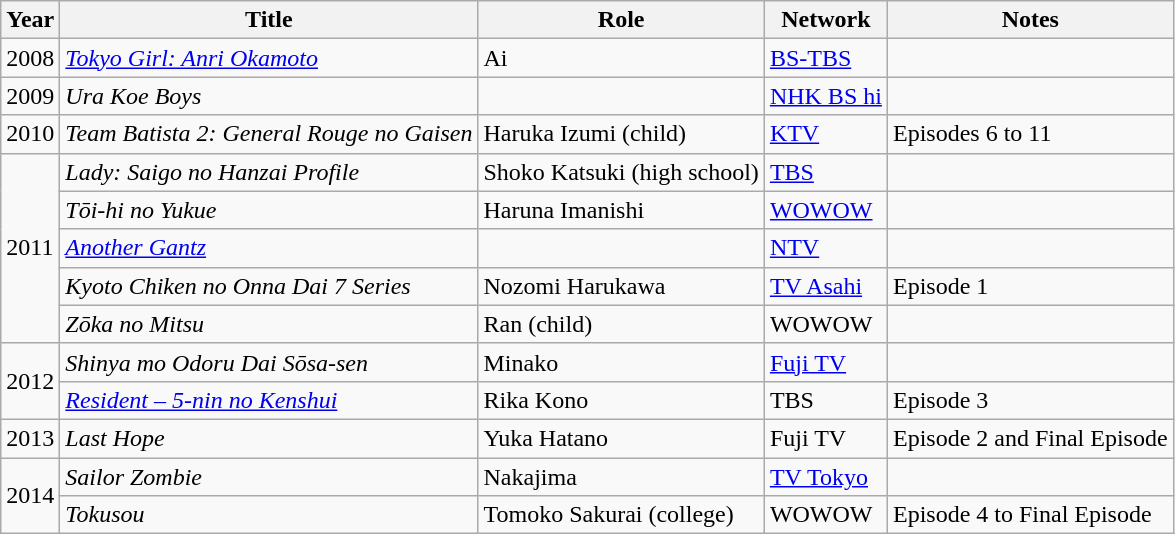<table class="wikitable">
<tr>
<th>Year</th>
<th>Title</th>
<th>Role</th>
<th>Network</th>
<th>Notes</th>
</tr>
<tr>
<td>2008</td>
<td><em><a href='#'>Tokyo Girl: Anri Okamoto</a></em></td>
<td>Ai</td>
<td><a href='#'>BS-TBS</a></td>
<td></td>
</tr>
<tr>
<td>2009</td>
<td><em>Ura Koe Boys</em></td>
<td></td>
<td><a href='#'>NHK BS hi</a></td>
<td></td>
</tr>
<tr>
<td>2010</td>
<td><em>Team Batista 2: General Rouge no Gaisen</em></td>
<td>Haruka Izumi (child)</td>
<td><a href='#'>KTV</a></td>
<td>Episodes 6 to 11</td>
</tr>
<tr>
<td rowspan="5">2011</td>
<td><em>Lady: Saigo no Hanzai Profile</em></td>
<td>Shoko Katsuki (high school)</td>
<td><a href='#'>TBS</a></td>
<td></td>
</tr>
<tr>
<td><em>Tōi-hi no Yukue</em></td>
<td>Haruna Imanishi</td>
<td><a href='#'>WOWOW</a></td>
<td></td>
</tr>
<tr>
<td><em><a href='#'>Another Gantz</a></em></td>
<td></td>
<td><a href='#'>NTV</a></td>
<td></td>
</tr>
<tr>
<td><em>Kyoto Chiken no Onna Dai 7 Series</em></td>
<td>Nozomi Harukawa</td>
<td><a href='#'>TV Asahi</a></td>
<td>Episode 1</td>
</tr>
<tr>
<td><em>Zōka no Mitsu</em></td>
<td>Ran (child)</td>
<td>WOWOW</td>
<td></td>
</tr>
<tr>
<td rowspan="2">2012</td>
<td><em>Shinya mo Odoru Dai Sōsa-sen</em></td>
<td>Minako</td>
<td><a href='#'>Fuji TV</a></td>
<td></td>
</tr>
<tr>
<td><em><a href='#'>Resident – 5-nin no Kenshui</a></em></td>
<td>Rika Kono</td>
<td>TBS</td>
<td>Episode 3</td>
</tr>
<tr>
<td>2013</td>
<td><em>Last Hope</em></td>
<td>Yuka Hatano</td>
<td>Fuji TV</td>
<td>Episode 2 and Final Episode</td>
</tr>
<tr>
<td rowspan="2">2014</td>
<td><em>Sailor Zombie</em></td>
<td>Nakajima</td>
<td><a href='#'>TV Tokyo</a></td>
<td></td>
</tr>
<tr>
<td><em>Tokusou</em></td>
<td>Tomoko Sakurai (college)</td>
<td>WOWOW</td>
<td>Episode 4 to Final Episode</td>
</tr>
</table>
